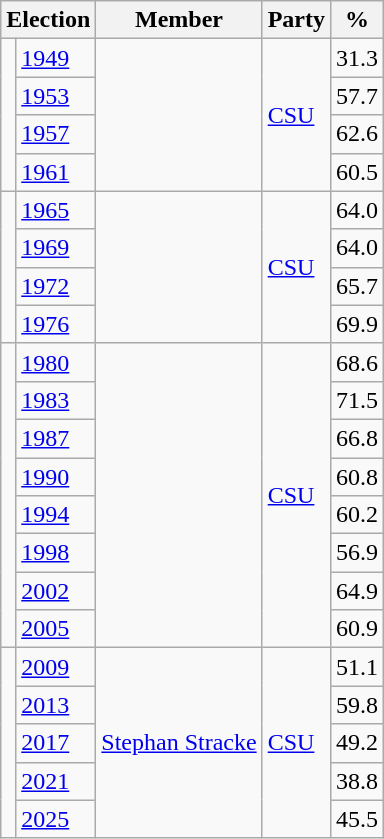<table class=wikitable>
<tr>
<th colspan=2>Election</th>
<th>Member</th>
<th>Party</th>
<th>%</th>
</tr>
<tr>
<td rowspan=4 bgcolor=></td>
<td><a href='#'>1949</a></td>
<td rowspan=4></td>
<td rowspan=4><a href='#'>CSU</a></td>
<td align=right>31.3</td>
</tr>
<tr>
<td><a href='#'>1953</a></td>
<td align=right>57.7</td>
</tr>
<tr>
<td><a href='#'>1957</a></td>
<td align=right>62.6</td>
</tr>
<tr>
<td><a href='#'>1961</a></td>
<td align=right>60.5</td>
</tr>
<tr>
<td rowspan=4 bgcolor=></td>
<td><a href='#'>1965</a></td>
<td rowspan=4></td>
<td rowspan=4><a href='#'>CSU</a></td>
<td align=right>64.0</td>
</tr>
<tr>
<td><a href='#'>1969</a></td>
<td align=right>64.0</td>
</tr>
<tr>
<td><a href='#'>1972</a></td>
<td align=right>65.7</td>
</tr>
<tr>
<td><a href='#'>1976</a></td>
<td align=right>69.9</td>
</tr>
<tr>
<td rowspan=8 bgcolor=></td>
<td><a href='#'>1980</a></td>
<td rowspan=8></td>
<td rowspan=8><a href='#'>CSU</a></td>
<td align=right>68.6</td>
</tr>
<tr>
<td><a href='#'>1983</a></td>
<td align=right>71.5</td>
</tr>
<tr>
<td><a href='#'>1987</a></td>
<td align=right>66.8</td>
</tr>
<tr>
<td><a href='#'>1990</a></td>
<td align=right>60.8</td>
</tr>
<tr>
<td><a href='#'>1994</a></td>
<td align=right>60.2</td>
</tr>
<tr>
<td><a href='#'>1998</a></td>
<td align=right>56.9</td>
</tr>
<tr>
<td><a href='#'>2002</a></td>
<td align=right>64.9</td>
</tr>
<tr>
<td><a href='#'>2005</a></td>
<td align=right>60.9</td>
</tr>
<tr>
<td rowspan=5 bgcolor=></td>
<td><a href='#'>2009</a></td>
<td rowspan=5><a href='#'>Stephan Stracke</a></td>
<td rowspan=5><a href='#'>CSU</a></td>
<td align=right>51.1</td>
</tr>
<tr>
<td><a href='#'>2013</a></td>
<td align=right>59.8</td>
</tr>
<tr>
<td><a href='#'>2017</a></td>
<td align=right>49.2</td>
</tr>
<tr>
<td><a href='#'>2021</a></td>
<td align=right>38.8</td>
</tr>
<tr>
<td><a href='#'>2025</a></td>
<td align=right>45.5</td>
</tr>
</table>
